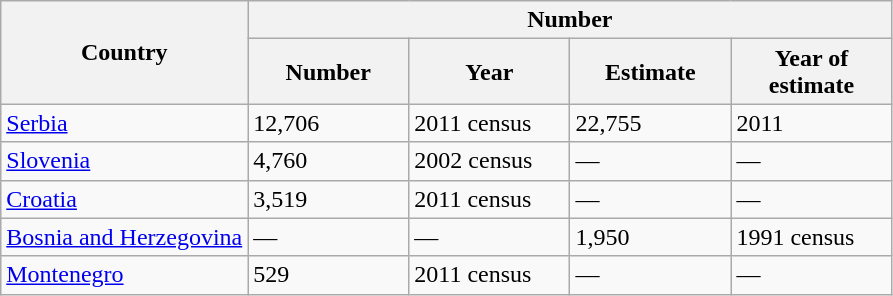<table class="wikitable">
<tr>
<th rowspan=2>Country</th>
<th colspan=4>Number</th>
</tr>
<tr>
<th style="width:100px">Number</th>
<th style="width:100px">Year</th>
<th style="width:100px">Estimate</th>
<th style="width:100px">Year of estimate</th>
</tr>
<tr>
<td><a href='#'>Serbia</a></td>
<td>12,706</td>
<td>2011 census</td>
<td>22,755</td>
<td>2011</td>
</tr>
<tr>
<td><a href='#'>Slovenia</a></td>
<td>4,760</td>
<td>2002 census</td>
<td>—</td>
<td>—</td>
</tr>
<tr>
<td><a href='#'>Croatia</a></td>
<td>3,519</td>
<td>2011 census</td>
<td>—</td>
<td>—</td>
</tr>
<tr>
<td><a href='#'>Bosnia and Herzegovina</a></td>
<td>—</td>
<td>—</td>
<td>1,950</td>
<td>1991 census</td>
</tr>
<tr>
<td><a href='#'>Montenegro</a></td>
<td>529</td>
<td>2011 census</td>
<td>—</td>
<td>—</td>
</tr>
</table>
